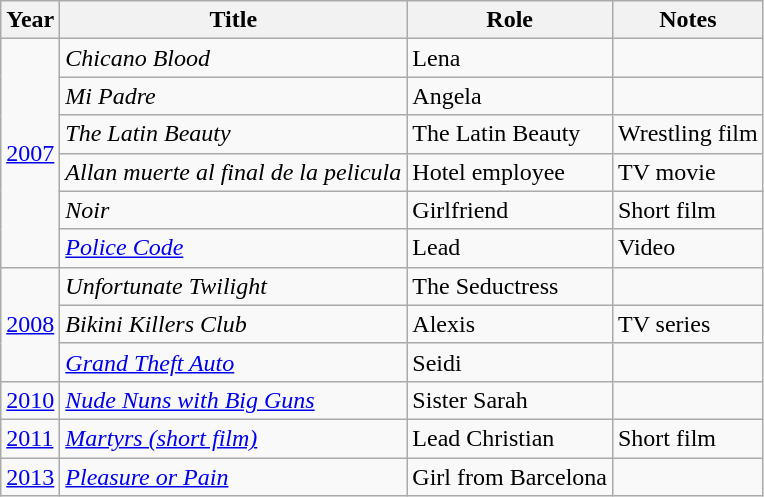<table class="wikitable" style="font-size: 100%;">
<tr>
<th>Year</th>
<th>Title</th>
<th>Role</th>
<th>Notes</th>
</tr>
<tr>
<td rowspan="6"><a href='#'>2007</a></td>
<td><em>Chicano Blood</em></td>
<td>Lena</td>
<td></td>
</tr>
<tr>
<td><em>Mi Padre</em></td>
<td>Angela</td>
<td></td>
</tr>
<tr>
<td><em>The Latin Beauty</em></td>
<td>The Latin Beauty</td>
<td>Wrestling film</td>
</tr>
<tr>
<td><em>Allan muerte al final de la pelicula</em></td>
<td>Hotel employee</td>
<td>TV movie</td>
</tr>
<tr>
<td><em>Noir</em></td>
<td>Girlfriend</td>
<td>Short film</td>
</tr>
<tr>
<td><em><a href='#'>Police Code</a></em></td>
<td>Lead</td>
<td>Video</td>
</tr>
<tr>
<td rowspan="3"><a href='#'>2008</a></td>
<td><em>Unfortunate Twilight</em></td>
<td>The Seductress</td>
<td></td>
</tr>
<tr>
<td><em>Bikini Killers Club</em></td>
<td>Alexis</td>
<td>TV series</td>
</tr>
<tr>
<td><em><a href='#'>Grand Theft Auto</a></em></td>
<td>Seidi</td>
<td></td>
</tr>
<tr>
<td rowspan="1"><a href='#'>2010</a></td>
<td><em><a href='#'>Nude Nuns with Big Guns</a></em></td>
<td>Sister Sarah</td>
<td></td>
</tr>
<tr>
<td rowspan="1"><a href='#'>2011</a></td>
<td><em><a href='#'>Martyrs (short film)</a></em></td>
<td>Lead Christian</td>
<td>Short film</td>
</tr>
<tr>
<td rowspan="1"><a href='#'>2013</a></td>
<td><em><a href='#'>Pleasure or Pain</a></em></td>
<td>Girl from Barcelona</td>
<td></td>
</tr>
</table>
